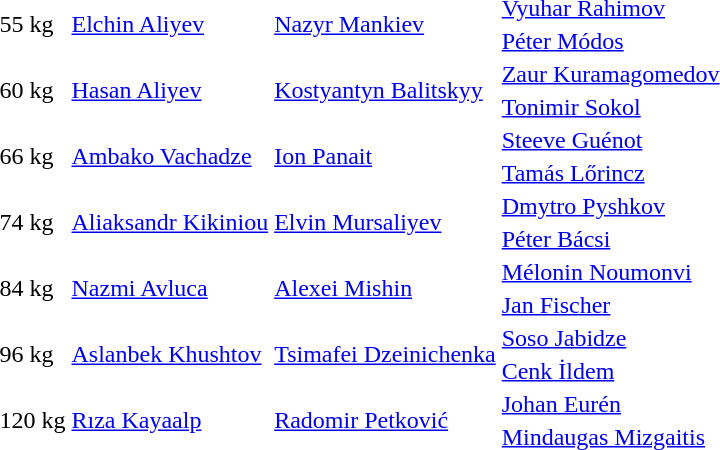<table>
<tr>
<td rowspan=2>55 kg</td>
<td rowspan=2> <a href='#'>Elchin Aliyev</a></td>
<td rowspan=2> <a href='#'>Nazyr Mankiev</a></td>
<td>  <a href='#'>Vyuhar Rahimov</a></td>
</tr>
<tr>
<td> <a href='#'>Péter Módos</a></td>
</tr>
<tr>
<td rowspan=2>60 kg</td>
<td rowspan=2> <a href='#'>Hasan Aliyev</a></td>
<td rowspan=2> <a href='#'>Kostyantyn Balitskyy</a></td>
<td>  <a href='#'>Zaur Kuramagomedov</a></td>
</tr>
<tr>
<td> <a href='#'>Tonimir Sokol</a></td>
</tr>
<tr>
<td rowspan=2>66 kg</td>
<td rowspan=2> <a href='#'>Ambako Vachadze</a></td>
<td rowspan=2> <a href='#'>Ion Panait</a></td>
<td> <a href='#'>Steeve Guénot</a></td>
</tr>
<tr>
<td> <a href='#'>Tamás Lőrincz</a></td>
</tr>
<tr>
<td rowspan=2>74 kg</td>
<td rowspan=2> <a href='#'>Aliaksandr Kikiniou</a></td>
<td rowspan=2> <a href='#'>Elvin Mursaliyev</a></td>
<td> <a href='#'>Dmytro Pyshkov</a></td>
</tr>
<tr>
<td> <a href='#'>Péter Bácsi</a></td>
</tr>
<tr>
<td rowspan=2>84 kg</td>
<td rowspan=2> <a href='#'>Nazmi Avluca</a></td>
<td rowspan=2> <a href='#'>Alexei Mishin</a></td>
<td> <a href='#'>Mélonin Noumonvi</a></td>
</tr>
<tr>
<td> <a href='#'>Jan Fischer</a></td>
</tr>
<tr>
<td rowspan=2>96 kg</td>
<td rowspan=2> <a href='#'>Aslanbek Khushtov</a></td>
<td rowspan=2> <a href='#'>Tsimafei Dzeinichenka</a></td>
<td> <a href='#'>Soso Jabidze</a></td>
</tr>
<tr>
<td> <a href='#'>Cenk İldem</a></td>
</tr>
<tr>
<td rowspan=2>120 kg</td>
<td rowspan=2> <a href='#'>Rıza Kayaalp</a></td>
<td rowspan=2> <a href='#'>Radomir Petković</a></td>
<td> <a href='#'>Johan Eurén</a></td>
</tr>
<tr>
<td> <a href='#'>Mindaugas Mizgaitis</a></td>
</tr>
</table>
